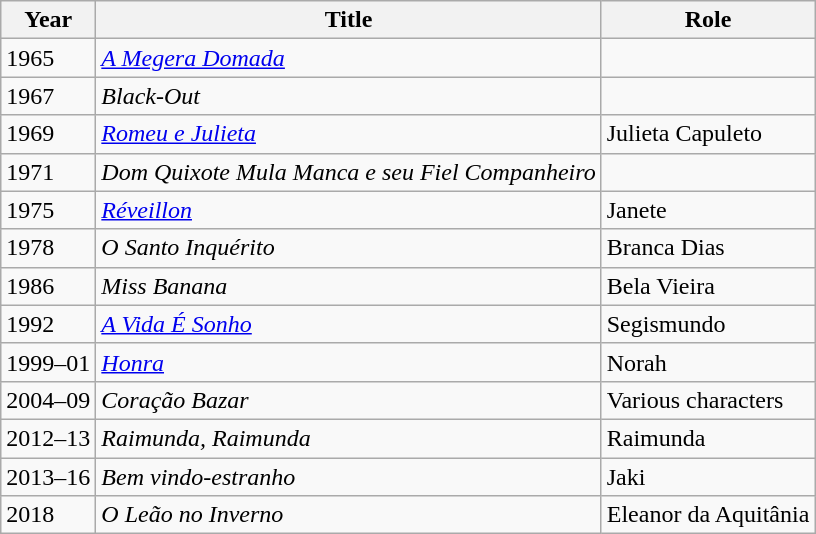<table class="wikitable">
<tr>
<th>Year</th>
<th>Title</th>
<th>Role</th>
</tr>
<tr>
<td>1965</td>
<td><em><a href='#'>A Megera Domada</a></em></td>
<td></td>
</tr>
<tr>
<td>1967</td>
<td><em>Black-Out</em></td>
<td></td>
</tr>
<tr>
<td>1969</td>
<td><em><a href='#'>Romeu e Julieta</a></em></td>
<td>Julieta Capuleto</td>
</tr>
<tr>
<td>1971</td>
<td><em>Dom Quixote Mula Manca e seu Fiel Companheiro</em></td>
<td></td>
</tr>
<tr>
<td>1975</td>
<td><em><a href='#'>Réveillon</a></em></td>
<td>Janete</td>
</tr>
<tr>
<td>1978</td>
<td><em>O Santo Inquérito</em></td>
<td>Branca Dias</td>
</tr>
<tr>
<td>1986</td>
<td><em>Miss Banana</em></td>
<td>Bela Vieira</td>
</tr>
<tr>
<td>1992</td>
<td><em><a href='#'>A Vida É Sonho</a></em></td>
<td>Segismundo</td>
</tr>
<tr>
<td>1999–01</td>
<td><em><a href='#'>Honra</a></em></td>
<td>Norah</td>
</tr>
<tr>
<td>2004–09</td>
<td><em>Coração Bazar</em></td>
<td>Various characters</td>
</tr>
<tr>
<td>2012–13</td>
<td><em>Raimunda, Raimunda</em></td>
<td>Raimunda</td>
</tr>
<tr>
<td>2013–16</td>
<td><em>Bem vindo-estranho</em></td>
<td>Jaki</td>
</tr>
<tr>
<td>2018</td>
<td><em>O Leão no Inverno</em></td>
<td>Eleanor da Aquitânia</td>
</tr>
</table>
